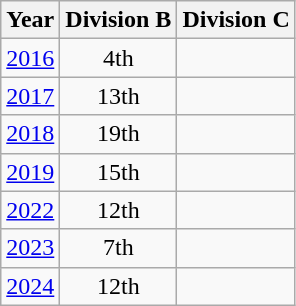<table class="wikitable" style="text-align:center">
<tr>
<th>Year</th>
<th>Division B</th>
<th>Division C</th>
</tr>
<tr>
<td><a href='#'>2016</a></td>
<td>4th</td>
<td></td>
</tr>
<tr>
<td><a href='#'>2017</a></td>
<td>13th</td>
<td></td>
</tr>
<tr>
<td><a href='#'>2018</a></td>
<td>19th</td>
<td></td>
</tr>
<tr>
<td><a href='#'>2019</a></td>
<td>15th</td>
<td></td>
</tr>
<tr>
<td><a href='#'>2022</a></td>
<td>12th</td>
<td></td>
</tr>
<tr>
<td><a href='#'>2023</a></td>
<td>7th</td>
<td></td>
</tr>
<tr>
<td><a href='#'>2024</a></td>
<td>12th</td>
<td></td>
</tr>
</table>
